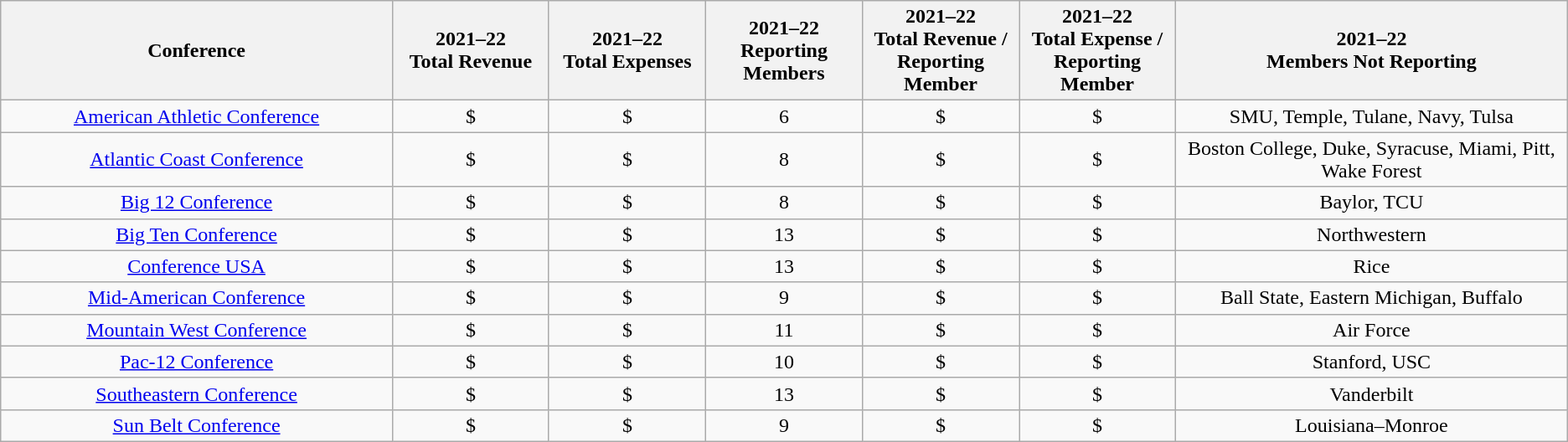<table class="wikitable sortable" style="text-align: center">
<tr>
<th style="width:25%;">Conference</th>
<th style="width:10%;">2021–22<br>Total Revenue</th>
<th style="width:10%;">2021–22<br>Total Expenses</th>
<th style="width:10%;">2021–22<br>Reporting Members</th>
<th style="width:10%;">2021–22<br>Total Revenue / Reporting Member</th>
<th style="width:10%;">2021–22<br>Total Expense / Reporting Member</th>
<th style="width:25%;">2021–22<br> Members Not Reporting</th>
</tr>
<tr>
<td><a href='#'>American Athletic Conference</a></td>
<td>$</td>
<td>$</td>
<td>6</td>
<td>$</td>
<td>$</td>
<td>SMU, Temple, Tulane, Navy, Tulsa</td>
</tr>
<tr>
<td><a href='#'>Atlantic Coast Conference</a></td>
<td>$</td>
<td>$</td>
<td>8</td>
<td>$</td>
<td>$</td>
<td>Boston College, Duke, Syracuse, Miami, Pitt, Wake Forest</td>
</tr>
<tr>
<td><a href='#'>Big 12 Conference</a></td>
<td>$</td>
<td>$</td>
<td>8</td>
<td>$</td>
<td>$</td>
<td>Baylor, TCU</td>
</tr>
<tr>
<td><a href='#'>Big Ten Conference</a></td>
<td>$</td>
<td>$</td>
<td>13</td>
<td>$</td>
<td>$</td>
<td>Northwestern</td>
</tr>
<tr>
<td><a href='#'>Conference USA</a></td>
<td>$</td>
<td>$</td>
<td>13</td>
<td>$</td>
<td>$</td>
<td>Rice</td>
</tr>
<tr>
<td><a href='#'>Mid-American Conference</a></td>
<td>$</td>
<td>$</td>
<td>9</td>
<td>$</td>
<td>$</td>
<td>Ball State, Eastern Michigan, Buffalo</td>
</tr>
<tr>
<td><a href='#'>Mountain West Conference</a></td>
<td>$</td>
<td>$</td>
<td>11</td>
<td>$</td>
<td>$</td>
<td>Air Force</td>
</tr>
<tr>
<td><a href='#'>Pac-12 Conference</a></td>
<td>$</td>
<td>$</td>
<td>10</td>
<td>$</td>
<td>$</td>
<td>Stanford, USC</td>
</tr>
<tr>
<td><a href='#'>Southeastern Conference</a></td>
<td>$</td>
<td>$</td>
<td>13</td>
<td>$</td>
<td>$</td>
<td>Vanderbilt</td>
</tr>
<tr>
<td><a href='#'>Sun Belt Conference</a></td>
<td>$</td>
<td>$</td>
<td>9</td>
<td>$</td>
<td>$</td>
<td>Louisiana–Monroe</td>
</tr>
</table>
